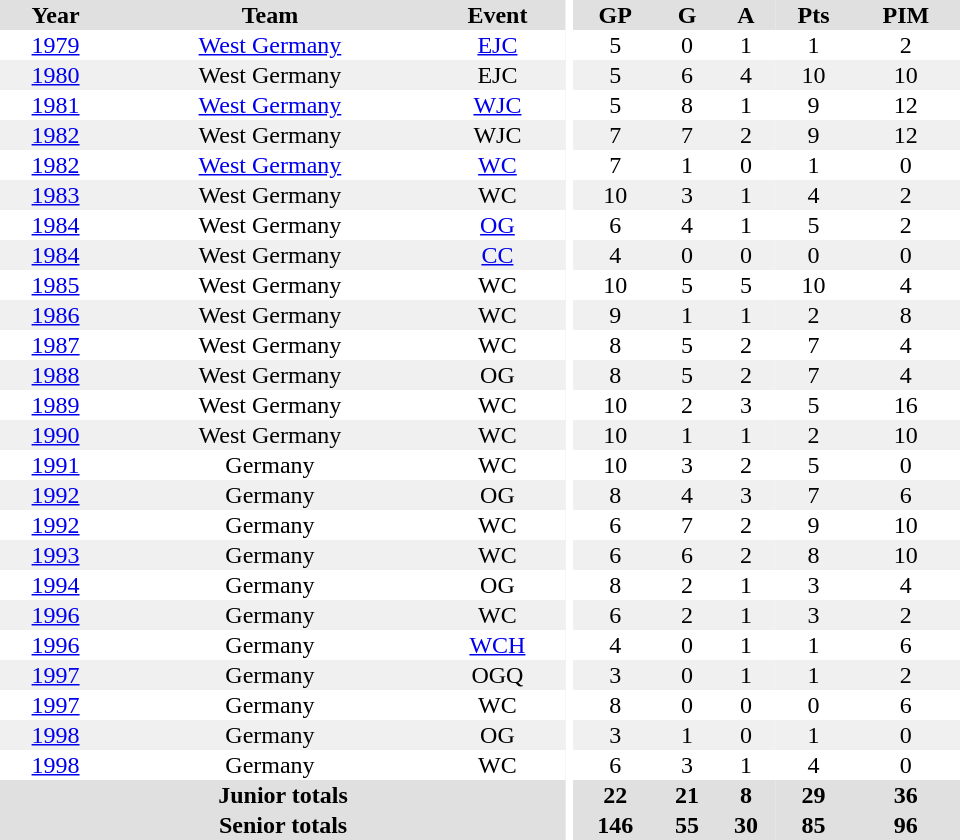<table border="0" cellpadding="1" cellspacing="0" ID="Table3" style="text-align:center; width:40em">
<tr bgcolor="#e0e0e0">
<th>Year</th>
<th>Team</th>
<th>Event</th>
<th rowspan="102" bgcolor="#ffffff"></th>
<th>GP</th>
<th>G</th>
<th>A</th>
<th>Pts</th>
<th>PIM</th>
</tr>
<tr>
<td><a href='#'>1979</a></td>
<td><a href='#'>West Germany</a></td>
<td><a href='#'>EJC</a></td>
<td>5</td>
<td>0</td>
<td>1</td>
<td>1</td>
<td>2</td>
</tr>
<tr bgcolor="#f0f0f0">
<td><a href='#'>1980</a></td>
<td>West Germany</td>
<td>EJC</td>
<td>5</td>
<td>6</td>
<td>4</td>
<td>10</td>
<td>10</td>
</tr>
<tr>
<td><a href='#'>1981</a></td>
<td><a href='#'>West Germany</a></td>
<td><a href='#'>WJC</a></td>
<td>5</td>
<td>8</td>
<td>1</td>
<td>9</td>
<td>12</td>
</tr>
<tr bgcolor="#f0f0f0">
<td><a href='#'>1982</a></td>
<td>West Germany</td>
<td>WJC</td>
<td>7</td>
<td>7</td>
<td>2</td>
<td>9</td>
<td>12</td>
</tr>
<tr>
<td><a href='#'>1982</a></td>
<td><a href='#'>West Germany</a></td>
<td><a href='#'>WC</a></td>
<td>7</td>
<td>1</td>
<td>0</td>
<td>1</td>
<td>0</td>
</tr>
<tr bgcolor="#f0f0f0">
<td><a href='#'>1983</a></td>
<td>West Germany</td>
<td>WC</td>
<td>10</td>
<td>3</td>
<td>1</td>
<td>4</td>
<td>2</td>
</tr>
<tr>
<td><a href='#'>1984</a></td>
<td>West Germany</td>
<td><a href='#'>OG</a></td>
<td>6</td>
<td>4</td>
<td>1</td>
<td>5</td>
<td>2</td>
</tr>
<tr bgcolor="#f0f0f0">
<td><a href='#'>1984</a></td>
<td>West Germany</td>
<td><a href='#'>CC</a></td>
<td>4</td>
<td>0</td>
<td>0</td>
<td>0</td>
<td>0</td>
</tr>
<tr>
<td><a href='#'>1985</a></td>
<td>West Germany</td>
<td>WC</td>
<td>10</td>
<td>5</td>
<td>5</td>
<td>10</td>
<td>4</td>
</tr>
<tr bgcolor="#f0f0f0">
<td><a href='#'>1986</a></td>
<td>West Germany</td>
<td>WC</td>
<td>9</td>
<td>1</td>
<td>1</td>
<td>2</td>
<td>8</td>
</tr>
<tr>
<td><a href='#'>1987</a></td>
<td>West Germany</td>
<td>WC</td>
<td>8</td>
<td>5</td>
<td>2</td>
<td>7</td>
<td>4</td>
</tr>
<tr bgcolor="#f0f0f0">
<td><a href='#'>1988</a></td>
<td>West Germany</td>
<td>OG</td>
<td>8</td>
<td>5</td>
<td>2</td>
<td>7</td>
<td>4</td>
</tr>
<tr>
<td><a href='#'>1989</a></td>
<td>West Germany</td>
<td>WC</td>
<td>10</td>
<td>2</td>
<td>3</td>
<td>5</td>
<td>16</td>
</tr>
<tr bgcolor="#f0f0f0">
<td><a href='#'>1990</a></td>
<td>West Germany</td>
<td>WC</td>
<td>10</td>
<td>1</td>
<td>1</td>
<td>2</td>
<td>10</td>
</tr>
<tr>
<td><a href='#'>1991</a></td>
<td>Germany</td>
<td>WC</td>
<td>10</td>
<td>3</td>
<td>2</td>
<td>5</td>
<td>0</td>
</tr>
<tr bgcolor="#f0f0f0">
<td><a href='#'>1992</a></td>
<td>Germany</td>
<td>OG</td>
<td>8</td>
<td>4</td>
<td>3</td>
<td>7</td>
<td>6</td>
</tr>
<tr>
<td><a href='#'>1992</a></td>
<td>Germany</td>
<td>WC</td>
<td>6</td>
<td>7</td>
<td>2</td>
<td>9</td>
<td>10</td>
</tr>
<tr bgcolor="#f0f0f0">
<td><a href='#'>1993</a></td>
<td>Germany</td>
<td>WC</td>
<td>6</td>
<td>6</td>
<td>2</td>
<td>8</td>
<td>10</td>
</tr>
<tr>
<td><a href='#'>1994</a></td>
<td>Germany</td>
<td>OG</td>
<td>8</td>
<td>2</td>
<td>1</td>
<td>3</td>
<td>4</td>
</tr>
<tr bgcolor="#f0f0f0">
<td><a href='#'>1996</a></td>
<td>Germany</td>
<td>WC</td>
<td>6</td>
<td>2</td>
<td>1</td>
<td>3</td>
<td>2</td>
</tr>
<tr>
<td><a href='#'>1996</a></td>
<td>Germany</td>
<td><a href='#'>WCH</a></td>
<td>4</td>
<td>0</td>
<td>1</td>
<td>1</td>
<td>6</td>
</tr>
<tr bgcolor="#f0f0f0">
<td><a href='#'>1997</a></td>
<td>Germany</td>
<td>OGQ</td>
<td>3</td>
<td>0</td>
<td>1</td>
<td>1</td>
<td>2</td>
</tr>
<tr>
<td><a href='#'>1997</a></td>
<td>Germany</td>
<td>WC</td>
<td>8</td>
<td>0</td>
<td>0</td>
<td>0</td>
<td>6</td>
</tr>
<tr bgcolor="#f0f0f0">
<td><a href='#'>1998</a></td>
<td>Germany</td>
<td>OG</td>
<td>3</td>
<td>1</td>
<td>0</td>
<td>1</td>
<td>0</td>
</tr>
<tr>
<td><a href='#'>1998</a></td>
<td>Germany</td>
<td>WC</td>
<td>6</td>
<td>3</td>
<td>1</td>
<td>4</td>
<td>0</td>
</tr>
<tr bgcolor="#e0e0e0">
<th colspan="3">Junior totals</th>
<th>22</th>
<th>21</th>
<th>8</th>
<th>29</th>
<th>36</th>
</tr>
<tr bgcolor="#e0e0e0">
<th colspan="3">Senior totals</th>
<th>146</th>
<th>55</th>
<th>30</th>
<th>85</th>
<th>96</th>
</tr>
</table>
